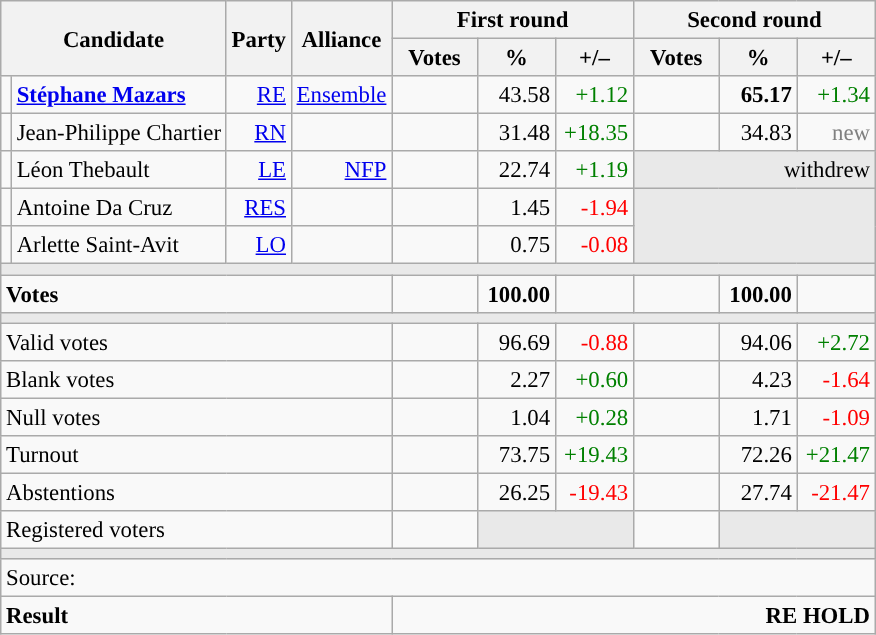<table class="wikitable" style="text-align:right;font-size:95%;">
<tr>
<th rowspan="2" colspan="2">Candidate</th>
<th colspan="1" rowspan="2">Party</th>
<th colspan="1" rowspan="2">Alliance</th>
<th colspan="3">First round</th>
<th colspan="3">Second round</th>
</tr>
<tr>
<th style="width:50px;">Votes</th>
<th style="width:45px;">%</th>
<th style="width:45px;">+/–</th>
<th style="width:50px;">Votes</th>
<th style="width:45px;">%</th>
<th style="width:45px;">+/–</th>
</tr>
<tr>
<td style="color:inherit;background:"></td>
<td style="text-align:left;"><strong><a href='#'>Stéphane Mazars</a></strong></td>
<td><a href='#'>RE</a></td>
<td><a href='#'>Ensemble</a></td>
<td></td>
<td>43.58</td>
<td style="color:green;">+1.12</td>
<td><strong></strong></td>
<td><strong>65.17</strong></td>
<td style="color:green;">+1.34</td>
</tr>
<tr>
<td style="color:inherit;background:"></td>
<td style="text-align:left;">Jean-Philippe Chartier</td>
<td><a href='#'>RN</a></td>
<td></td>
<td></td>
<td>31.48</td>
<td style="color:green;">+18.35</td>
<td></td>
<td>34.83</td>
<td style="color:grey;">new</td>
</tr>
<tr>
<td style="color:inherit;background:"></td>
<td style="text-align:left;">Léon Thebault</td>
<td><a href='#'>LE</a></td>
<td><a href='#'>NFP</a></td>
<td></td>
<td>22.74</td>
<td style="color:green;">+1.19</td>
<td colspan="3" style="background:#E9E9E9;">withdrew</td>
</tr>
<tr>
<td style="color:inherit;background:"></td>
<td style="text-align:left;">Antoine Da Cruz</td>
<td><a href='#'>RES</a></td>
<td></td>
<td></td>
<td>1.45</td>
<td style="color:red;">-1.94</td>
<td colspan="3" rowspan="2" style="background:#E9E9E9;"></td>
</tr>
<tr>
<td style="color:inherit;background:"></td>
<td style="text-align:left;">Arlette Saint-Avit</td>
<td><a href='#'>LO</a></td>
<td></td>
<td></td>
<td>0.75</td>
<td style="color:red;">-0.08</td>
</tr>
<tr>
<td colspan="10" style="background:#E9E9E9;"></td>
</tr>
<tr style="font-weight:bold;">
<td colspan="4" style="text-align:left;">Votes</td>
<td></td>
<td>100.00</td>
<td></td>
<td></td>
<td>100.00</td>
<td></td>
</tr>
<tr>
<td colspan="10" style="background:#E9E9E9;"></td>
</tr>
<tr>
<td colspan="4" style="text-align:left;">Valid votes</td>
<td></td>
<td>96.69</td>
<td style="color:red;">-0.88</td>
<td></td>
<td>94.06</td>
<td style="color:green;">+2.72</td>
</tr>
<tr>
<td colspan="4" style="text-align:left;">Blank votes</td>
<td></td>
<td>2.27</td>
<td style="color:green;">+0.60</td>
<td></td>
<td>4.23</td>
<td style="color:red;">-1.64</td>
</tr>
<tr>
<td colspan="4" style="text-align:left;">Null votes</td>
<td></td>
<td>1.04</td>
<td style="color:green;">+0.28</td>
<td></td>
<td>1.71</td>
<td style="color:red;">-1.09</td>
</tr>
<tr>
<td colspan="4" style="text-align:left;">Turnout</td>
<td></td>
<td>73.75</td>
<td style="color:green;">+19.43</td>
<td></td>
<td>72.26</td>
<td style="color:green;">+21.47</td>
</tr>
<tr>
<td colspan="4" style="text-align:left;">Abstentions</td>
<td></td>
<td>26.25</td>
<td style="color:red;">-19.43</td>
<td></td>
<td>27.74</td>
<td style="color:red;">-21.47</td>
</tr>
<tr>
<td colspan="4" style="text-align:left;">Registered voters</td>
<td></td>
<td colspan="2" style="background:#E9E9E9;"></td>
<td></td>
<td colspan="2" style="background:#E9E9E9;"></td>
</tr>
<tr>
<td colspan="10" style="background:#E9E9E9;"></td>
</tr>
<tr>
<td colspan="10" style="text-align:left;">Source: </td>
</tr>
<tr style="font-weight:bold">
<td colspan="4" style="text-align:left;">Result</td>
<td colspan="6" style="background-color:">RE HOLD</td>
</tr>
</table>
